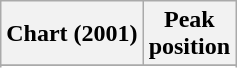<table class="wikitable sortable">
<tr>
<th align="center">Chart (2001)</th>
<th align="center">Peak<br>position</th>
</tr>
<tr>
</tr>
<tr>
</tr>
<tr>
</tr>
<tr>
</tr>
<tr>
</tr>
<tr>
</tr>
<tr>
</tr>
</table>
